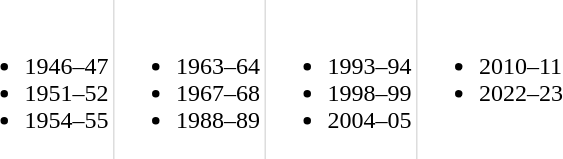<table>
<tr>
<td valign="top"><br><ul><li>1946–47</li><li>1951–52</li><li>1954–55</li></ul></td>
<td valign="top" style="border-left:1px #ddd solid"><br><ul><li>1963–64</li><li>1967–68</li><li>1988–89</li></ul></td>
<td valign="top" style="border-left:1px #ddd solid"><br><ul><li>1993–94</li><li>1998–99</li><li>2004–05</li></ul></td>
<td valign="top" style="border-left:1px #ddd solid"><br><ul><li>2010–11</li><li>2022–23</li></ul></td>
</tr>
</table>
